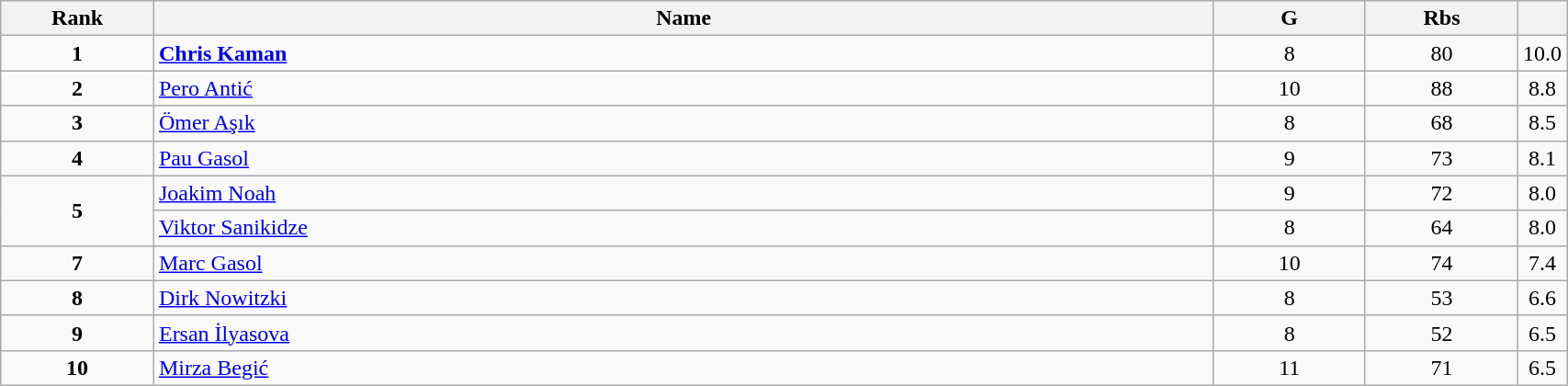<table class="wikitable" style="width:90%;">
<tr>
<th style="width:10%;">Rank</th>
<th style="width:70%;">Name</th>
<th style="width:10%;">G</th>
<th style="width:10%;">Rbs</th>
<th style="width:10%;"></th>
</tr>
<tr align=center>
<td><strong>1</strong></td>
<td align=left> <strong><a href='#'>Chris Kaman</a></strong></td>
<td>8</td>
<td>80</td>
<td>10.0</td>
</tr>
<tr align=center>
<td><strong>2</strong></td>
<td align=left> <a href='#'>Pero Antić</a></td>
<td>10</td>
<td>88</td>
<td>8.8</td>
</tr>
<tr align=center>
<td><strong>3</strong></td>
<td align=left> <a href='#'>Ömer Aşık</a></td>
<td>8</td>
<td>68</td>
<td>8.5</td>
</tr>
<tr align=center>
<td><strong>4</strong></td>
<td align=left> <a href='#'>Pau Gasol</a></td>
<td>9</td>
<td>73</td>
<td>8.1</td>
</tr>
<tr align=center>
<td rowspan=2><strong>5</strong></td>
<td align=left> <a href='#'>Joakim Noah</a></td>
<td>9</td>
<td>72</td>
<td>8.0</td>
</tr>
<tr align=center>
<td align=left> <a href='#'>Viktor Sanikidze</a></td>
<td>8</td>
<td>64</td>
<td>8.0</td>
</tr>
<tr align=center>
<td><strong>7</strong></td>
<td align=left> <a href='#'>Marc Gasol</a></td>
<td>10</td>
<td>74</td>
<td>7.4</td>
</tr>
<tr align=center>
<td><strong>8</strong></td>
<td align=left> <a href='#'>Dirk Nowitzki</a></td>
<td>8</td>
<td>53</td>
<td>6.6</td>
</tr>
<tr align=center>
<td><strong>9</strong></td>
<td align=left> <a href='#'>Ersan İlyasova</a></td>
<td>8</td>
<td>52</td>
<td>6.5</td>
</tr>
<tr align=center>
<td><strong>10</strong></td>
<td align=left> <a href='#'>Mirza Begić</a></td>
<td>11</td>
<td>71</td>
<td>6.5</td>
</tr>
</table>
